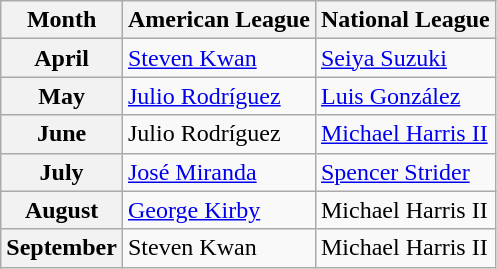<table class="wikitable">
<tr>
<th>Month</th>
<th>American League</th>
<th>National League</th>
</tr>
<tr>
<th>April</th>
<td><a href='#'>Steven Kwan</a></td>
<td><a href='#'>Seiya Suzuki</a></td>
</tr>
<tr>
<th>May</th>
<td><a href='#'>Julio Rodríguez</a></td>
<td><a href='#'>Luis González</a></td>
</tr>
<tr>
<th>June</th>
<td>Julio Rodríguez</td>
<td><a href='#'>Michael Harris II</a></td>
</tr>
<tr>
<th>July</th>
<td><a href='#'>José Miranda</a></td>
<td><a href='#'>Spencer Strider</a></td>
</tr>
<tr>
<th>August</th>
<td><a href='#'>George Kirby</a></td>
<td>Michael Harris II</td>
</tr>
<tr>
<th>September</th>
<td>Steven Kwan</td>
<td>Michael Harris II</td>
</tr>
</table>
